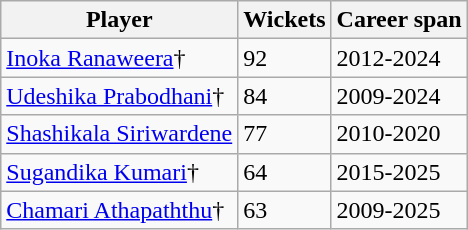<table class="wikitable">
<tr>
<th>Player</th>
<th>Wickets</th>
<th>Career span</th>
</tr>
<tr>
<td><a href='#'>Inoka Ranaweera</a>†</td>
<td>92</td>
<td>2012-2024</td>
</tr>
<tr>
<td><a href='#'>Udeshika Prabodhani</a>†</td>
<td>84</td>
<td>2009-2024</td>
</tr>
<tr>
<td><a href='#'>Shashikala Siriwardene</a></td>
<td>77</td>
<td>2010-2020</td>
</tr>
<tr>
<td><a href='#'>Sugandika Kumari</a>†</td>
<td>64</td>
<td>2015-2025</td>
</tr>
<tr>
<td><a href='#'>Chamari Athapaththu</a>†</td>
<td>63</td>
<td>2009-2025</td>
</tr>
</table>
